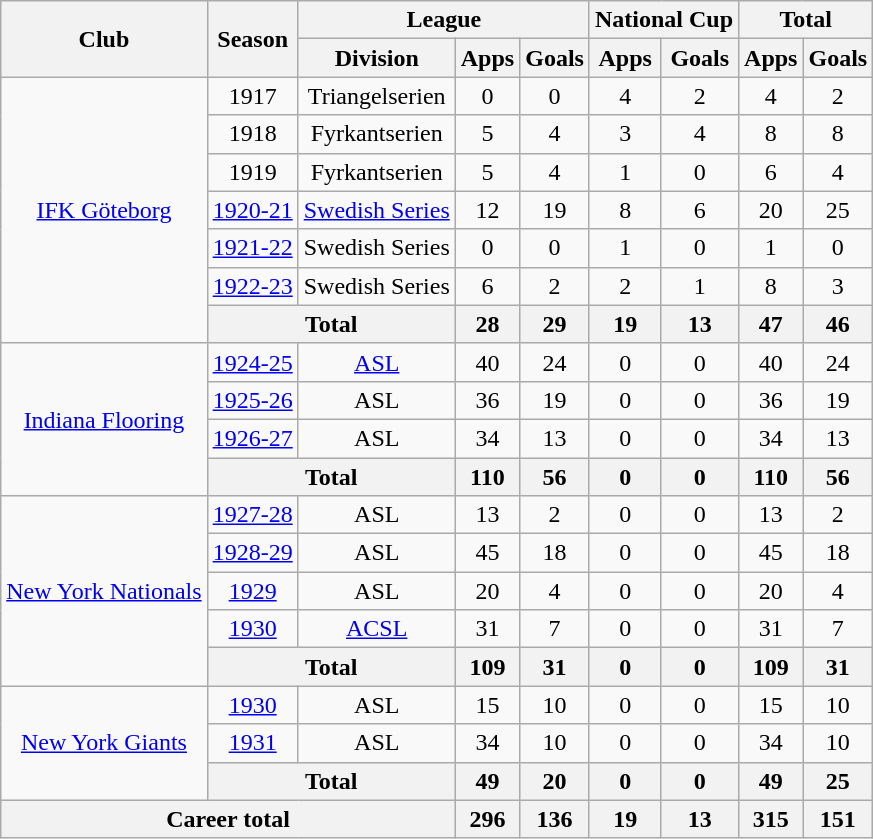<table class="wikitable" style="text-align:center">
<tr>
<th rowspan="2">Club</th>
<th rowspan="2">Season</th>
<th colspan="3">League</th>
<th colspan="2">National Cup</th>
<th colspan="2">Total</th>
</tr>
<tr>
<th>Division</th>
<th>Apps</th>
<th>Goals</th>
<th>Apps</th>
<th>Goals</th>
<th>Apps</th>
<th>Goals</th>
</tr>
<tr>
<td rowspan="7"><a href='#'>IFK Göteborg</a></td>
<td>1917</td>
<td>Triangelserien</td>
<td>0</td>
<td>0</td>
<td>4</td>
<td>2</td>
<td>4</td>
<td>2</td>
</tr>
<tr>
<td>1918</td>
<td>Fyrkantserien</td>
<td>5</td>
<td>4</td>
<td>3</td>
<td>4</td>
<td>8</td>
<td>8</td>
</tr>
<tr>
<td>1919</td>
<td>Fyrkantserien</td>
<td>5</td>
<td>4</td>
<td>1</td>
<td>0</td>
<td>6</td>
<td>4</td>
</tr>
<tr>
<td><a href='#'>1920-21</a></td>
<td><a href='#'>Swedish Series</a></td>
<td>12</td>
<td>19</td>
<td>8</td>
<td>6</td>
<td>20</td>
<td>25</td>
</tr>
<tr>
<td><a href='#'>1921-22</a></td>
<td>Swedish Series</td>
<td>0</td>
<td>0</td>
<td>1</td>
<td>0</td>
<td>1</td>
<td>0</td>
</tr>
<tr>
<td><a href='#'>1922-23</a></td>
<td>Swedish Series</td>
<td>6</td>
<td>2</td>
<td>2</td>
<td>1</td>
<td>8</td>
<td>3</td>
</tr>
<tr>
<th colspan="2">Total</th>
<th>28</th>
<th>29</th>
<th>19</th>
<th>13</th>
<th>47</th>
<th>46</th>
</tr>
<tr>
<td rowspan="4"><a href='#'>Indiana Flooring</a></td>
<td><a href='#'>1924-25</a></td>
<td><a href='#'>ASL</a></td>
<td>40</td>
<td>24</td>
<td>0</td>
<td>0</td>
<td>40</td>
<td>24</td>
</tr>
<tr>
<td><a href='#'>1925-26</a></td>
<td>ASL</td>
<td>36</td>
<td>19</td>
<td>0</td>
<td>0</td>
<td>36</td>
<td>19</td>
</tr>
<tr>
<td><a href='#'>1926-27</a></td>
<td>ASL</td>
<td>34</td>
<td>13</td>
<td>0</td>
<td>0</td>
<td>34</td>
<td>13</td>
</tr>
<tr>
<th colspan="2">Total</th>
<th>110</th>
<th>56</th>
<th>0</th>
<th>0</th>
<th>110</th>
<th>56</th>
</tr>
<tr>
<td rowspan="5"><a href='#'>New York Nationals</a></td>
<td><a href='#'>1927-28</a></td>
<td>ASL</td>
<td>13</td>
<td>2</td>
<td>0</td>
<td>0</td>
<td>13</td>
<td>2</td>
</tr>
<tr>
<td><a href='#'>1928-29</a></td>
<td>ASL</td>
<td>45</td>
<td>18</td>
<td>0</td>
<td>0</td>
<td>45</td>
<td>18</td>
</tr>
<tr>
<td><a href='#'>1929</a></td>
<td>ASL</td>
<td>20</td>
<td>4</td>
<td>0</td>
<td>0</td>
<td>20</td>
<td>4</td>
</tr>
<tr>
<td><a href='#'>1930</a></td>
<td><a href='#'>ACSL</a></td>
<td>31</td>
<td>7</td>
<td>0</td>
<td>0</td>
<td>31</td>
<td>7</td>
</tr>
<tr>
<th colspan="2">Total</th>
<th>109</th>
<th>31</th>
<th>0</th>
<th>0</th>
<th>109</th>
<th>31</th>
</tr>
<tr>
<td rowspan="3"><a href='#'>New York Giants</a></td>
<td><a href='#'>1930</a></td>
<td>ASL</td>
<td>15</td>
<td>10</td>
<td>0</td>
<td>0</td>
<td>15</td>
<td>10</td>
</tr>
<tr>
<td><a href='#'>1931</a></td>
<td>ASL</td>
<td>34</td>
<td>10</td>
<td>0</td>
<td>0</td>
<td>34</td>
<td>10</td>
</tr>
<tr>
<th colspan="2">Total</th>
<th>49</th>
<th>20</th>
<th>0</th>
<th>0</th>
<th>49</th>
<th>25</th>
</tr>
<tr>
<th colspan="3">Career total</th>
<th>296</th>
<th>136</th>
<th>19</th>
<th>13</th>
<th>315</th>
<th>151</th>
</tr>
</table>
